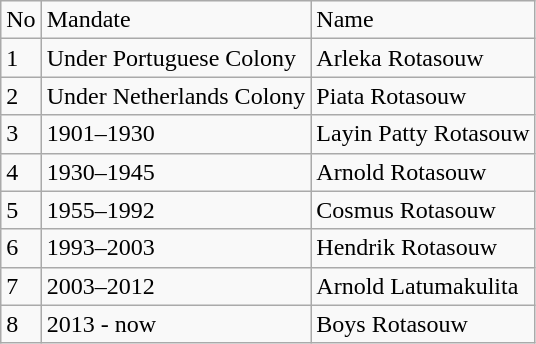<table class="wikitable">
<tr>
<td>No</td>
<td>Mandate</td>
<td>Name</td>
</tr>
<tr>
<td>1</td>
<td>Under Portuguese Colony</td>
<td>Arleka Rotasouw</td>
</tr>
<tr>
<td>2</td>
<td>Under Netherlands Colony</td>
<td>Piata Rotasouw</td>
</tr>
<tr>
<td>3</td>
<td>1901–1930</td>
<td>Layin Patty Rotasouw</td>
</tr>
<tr>
<td>4</td>
<td>1930–1945</td>
<td>Arnold Rotasouw</td>
</tr>
<tr>
<td>5</td>
<td>1955–1992</td>
<td>Cosmus Rotasouw</td>
</tr>
<tr>
<td>6</td>
<td>1993–2003</td>
<td>Hendrik Rotasouw</td>
</tr>
<tr>
<td>7</td>
<td>2003–2012</td>
<td>Arnold Latumakulita</td>
</tr>
<tr>
<td>8</td>
<td>2013 - now</td>
<td>Boys Rotasouw</td>
</tr>
</table>
